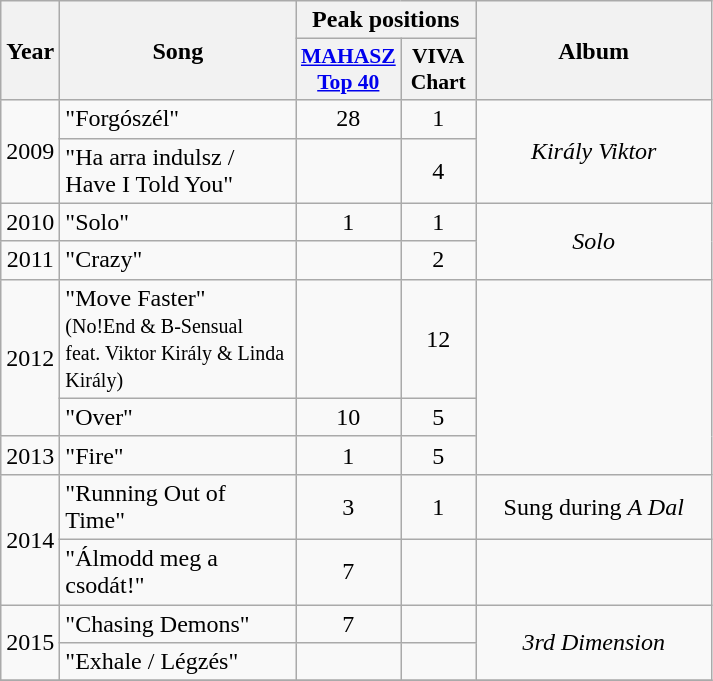<table class="wikitable">
<tr>
<th align="center" rowspan="2" width="10">Year</th>
<th align="center" rowspan="2" width="150">Song</th>
<th align="center" colspan="2" width="20">Peak positions</th>
<th align="center" rowspan="2" width="150">Album</th>
</tr>
<tr>
<th scope="col" style="width:3em;font-size:90%;"><a href='#'>MAHASZ <br>Top 40</a></th>
<th scope="col" style="width:3em;font-size:90%;">VIVA <br>Chart</th>
</tr>
<tr>
<td style="text-align:center;" rowspan=2>2009</td>
<td>"Forgószél"</td>
<td style="text-align:center;">28</td>
<td style="text-align:center;">1</td>
<td style="text-align:center;" rowspan=2><em>Király Viktor</em></td>
</tr>
<tr>
<td>"Ha arra indulsz / Have I Told You"</td>
<td style="text-align:center;"></td>
<td style="text-align:center;">4</td>
</tr>
<tr>
<td style="text-align:center;" rowspan=1>2010</td>
<td>"Solo"</td>
<td style="text-align:center;">1</td>
<td style="text-align:center;">1</td>
<td style="text-align:center;" rowspan=2><em>Solo</em></td>
</tr>
<tr>
<td style="text-align:center;" rowspan=1>2011</td>
<td>"Crazy"</td>
<td style="text-align:center;"></td>
<td style="text-align:center;">2</td>
</tr>
<tr>
<td style="text-align:center;" rowspan=2>2012</td>
<td>"Move Faster" <br><small>(No!End & B-Sensual <br>feat. Viktor Király & Linda Király)</small></td>
<td style="text-align:center;"></td>
<td style="text-align:center;">12</td>
<td style="text-align:center;" rowspan=3></td>
</tr>
<tr>
<td>"Over"</td>
<td style="text-align:center;">10</td>
<td style="text-align:center;">5</td>
</tr>
<tr>
<td style="text-align:center;" rowspan=1>2013</td>
<td>"Fire"</td>
<td style="text-align:center;">1</td>
<td style="text-align:center;">5</td>
</tr>
<tr>
<td style="text-align:center;" rowspan=2>2014</td>
<td>"Running Out of Time"</td>
<td style="text-align:center;">3</td>
<td style="text-align:center;">1</td>
<td rowspan="1" style="text-align:center;">Sung during <em>A Dal</em> <br></td>
</tr>
<tr>
<td>"Álmodd meg a csodát!"</td>
<td style="text-align:center;">7</td>
<td style="text-align:center;"></td>
<td style="text-align:center;" rowspan=1></td>
</tr>
<tr>
<td style="text-align:center;" rowspan=2>2015</td>
<td>"Chasing Demons"</td>
<td style="text-align:center;">7</td>
<td style="text-align:center;"></td>
<td style="text-align:center;" rowspan=2><em>3rd Dimension</em></td>
</tr>
<tr>
<td>"Exhale / Légzés"</td>
<td style="text-align:center;"></td>
<td style="text-align:center;"></td>
</tr>
<tr>
</tr>
</table>
